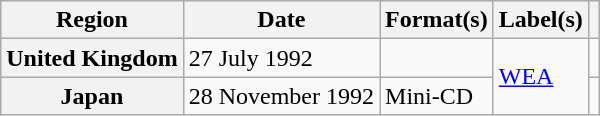<table class="wikitable plainrowheaders">
<tr>
<th scope="col">Region</th>
<th scope="col">Date</th>
<th scope="col">Format(s)</th>
<th scope="col">Label(s)</th>
<th scope="col"></th>
</tr>
<tr>
<th scope="row">United Kingdom</th>
<td>27 July 1992</td>
<td></td>
<td rowspan="2"><a href='#'>WEA</a></td>
<td></td>
</tr>
<tr>
<th scope="row">Japan</th>
<td>28 November 1992</td>
<td>Mini-CD</td>
<td></td>
</tr>
</table>
